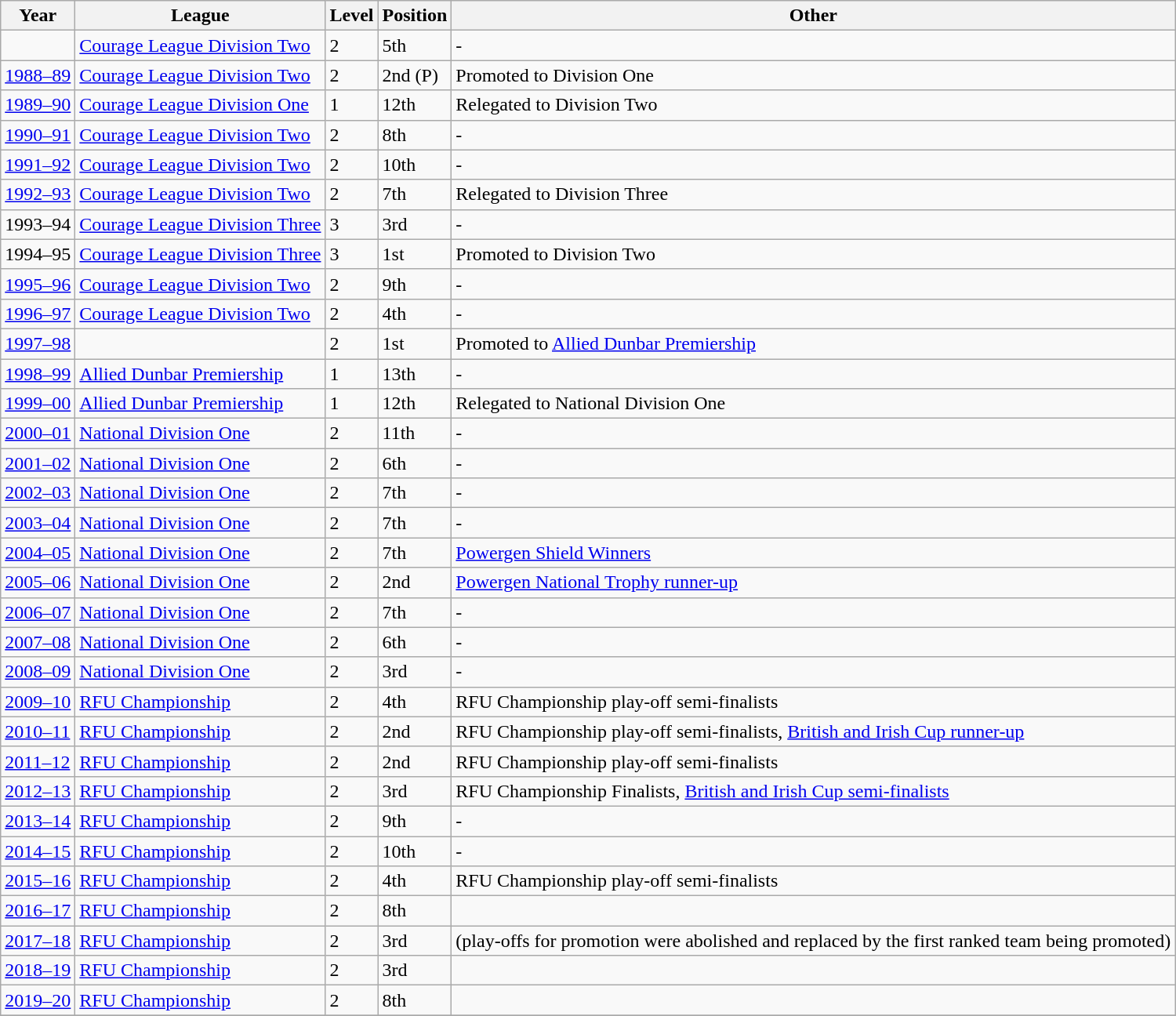<table class="wikitable">
<tr>
<th>Year</th>
<th>League</th>
<th>Level</th>
<th>Position</th>
<th>Other</th>
</tr>
<tr>
<td></td>
<td><a href='#'>Courage League Division Two</a></td>
<td>2</td>
<td>5th</td>
<td>-</td>
</tr>
<tr>
<td><a href='#'>1988–89</a></td>
<td><a href='#'>Courage League Division Two</a></td>
<td>2</td>
<td>2nd (P)</td>
<td>Promoted to Division One</td>
</tr>
<tr>
<td><a href='#'>1989–90</a></td>
<td><a href='#'>Courage League Division One</a></td>
<td>1</td>
<td>12th</td>
<td>Relegated to Division Two</td>
</tr>
<tr>
<td><a href='#'>1990–91</a></td>
<td><a href='#'>Courage League Division Two</a></td>
<td>2</td>
<td>8th</td>
<td>-</td>
</tr>
<tr>
<td><a href='#'>1991–92</a></td>
<td><a href='#'>Courage League Division Two</a></td>
<td>2</td>
<td>10th</td>
<td>-</td>
</tr>
<tr>
<td><a href='#'>1992–93</a></td>
<td><a href='#'>Courage League Division Two</a></td>
<td>2</td>
<td>7th</td>
<td>Relegated to Division Three</td>
</tr>
<tr>
<td>1993–94</td>
<td><a href='#'>Courage League Division Three</a></td>
<td>3</td>
<td>3rd</td>
<td>-</td>
</tr>
<tr>
<td>1994–95</td>
<td><a href='#'>Courage League Division Three</a></td>
<td>3</td>
<td>1st</td>
<td>Promoted to Division Two</td>
</tr>
<tr>
<td><a href='#'>1995–96</a></td>
<td><a href='#'>Courage League Division Two</a></td>
<td>2</td>
<td>9th</td>
<td>-</td>
</tr>
<tr>
<td><a href='#'>1996–97</a></td>
<td><a href='#'>Courage League Division Two</a></td>
<td>2</td>
<td>4th</td>
<td>-</td>
</tr>
<tr>
<td><a href='#'>1997–98</a></td>
<td></td>
<td>2</td>
<td>1st</td>
<td>Promoted to <a href='#'>Allied Dunbar Premiership</a></td>
</tr>
<tr>
<td><a href='#'>1998–99</a></td>
<td><a href='#'>Allied Dunbar Premiership</a></td>
<td>1</td>
<td>13th</td>
<td>-</td>
</tr>
<tr>
<td><a href='#'>1999–00</a></td>
<td><a href='#'>Allied Dunbar Premiership</a></td>
<td>1</td>
<td>12th</td>
<td>Relegated to National Division One</td>
</tr>
<tr>
<td><a href='#'>2000–01</a></td>
<td><a href='#'>National Division One</a></td>
<td>2</td>
<td>11th</td>
<td>-</td>
</tr>
<tr>
<td><a href='#'>2001–02</a></td>
<td><a href='#'>National Division One</a></td>
<td>2</td>
<td>6th</td>
<td>-</td>
</tr>
<tr>
<td><a href='#'>2002–03</a></td>
<td><a href='#'>National Division One</a></td>
<td>2</td>
<td>7th</td>
<td>-</td>
</tr>
<tr>
<td><a href='#'>2003–04</a></td>
<td><a href='#'>National Division One</a></td>
<td>2</td>
<td>7th</td>
<td>-</td>
</tr>
<tr>
<td><a href='#'>2004–05</a></td>
<td><a href='#'>National Division One</a></td>
<td>2</td>
<td>7th</td>
<td><a href='#'>Powergen Shield Winners</a></td>
</tr>
<tr>
<td><a href='#'>2005–06</a></td>
<td><a href='#'>National Division One</a></td>
<td>2</td>
<td>2nd</td>
<td><a href='#'>Powergen National Trophy runner-up</a></td>
</tr>
<tr>
<td><a href='#'>2006–07</a></td>
<td><a href='#'>National Division One</a></td>
<td>2</td>
<td>7th</td>
<td>-</td>
</tr>
<tr>
<td><a href='#'>2007–08</a></td>
<td><a href='#'>National Division One</a></td>
<td>2</td>
<td>6th</td>
<td>-</td>
</tr>
<tr>
<td><a href='#'>2008–09</a></td>
<td><a href='#'>National Division One</a></td>
<td>2</td>
<td>3rd</td>
<td>-</td>
</tr>
<tr>
<td><a href='#'>2009–10</a></td>
<td><a href='#'>RFU Championship</a></td>
<td>2</td>
<td>4th</td>
<td>RFU Championship play-off semi-finalists</td>
</tr>
<tr>
<td><a href='#'>2010–11</a></td>
<td><a href='#'>RFU Championship</a></td>
<td>2</td>
<td>2nd</td>
<td>RFU Championship play-off semi-finalists, <a href='#'>British and Irish Cup runner-up</a></td>
</tr>
<tr>
<td><a href='#'>2011–12</a></td>
<td><a href='#'>RFU Championship</a></td>
<td>2</td>
<td>2nd</td>
<td>RFU Championship play-off semi-finalists</td>
</tr>
<tr>
<td><a href='#'>2012–13</a></td>
<td><a href='#'>RFU Championship</a></td>
<td>2</td>
<td>3rd</td>
<td>RFU Championship Finalists, <a href='#'>British and Irish Cup semi-finalists</a></td>
</tr>
<tr>
<td><a href='#'>2013–14</a></td>
<td><a href='#'>RFU Championship</a></td>
<td>2</td>
<td>9th</td>
<td>-</td>
</tr>
<tr>
<td><a href='#'>2014–15</a></td>
<td><a href='#'>RFU Championship</a></td>
<td>2</td>
<td>10th</td>
<td>-</td>
</tr>
<tr>
<td><a href='#'>2015–16</a></td>
<td><a href='#'>RFU Championship</a></td>
<td>2</td>
<td>4th</td>
<td>RFU Championship play-off semi-finalists</td>
</tr>
<tr>
<td><a href='#'>2016–17</a></td>
<td><a href='#'>RFU Championship</a></td>
<td>2</td>
<td>8th</td>
<td></td>
</tr>
<tr>
<td><a href='#'>2017–18</a></td>
<td><a href='#'>RFU Championship</a></td>
<td>2</td>
<td>3rd</td>
<td>(play-offs for promotion were abolished and replaced by the first ranked team being promoted)</td>
</tr>
<tr>
<td><a href='#'>2018–19</a></td>
<td><a href='#'>RFU Championship</a></td>
<td>2</td>
<td>3rd</td>
<td></td>
</tr>
<tr>
<td><a href='#'>2019–20</a></td>
<td><a href='#'>RFU Championship</a></td>
<td>2</td>
<td>8th</td>
<td></td>
</tr>
<tr>
</tr>
</table>
